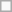<table class="wikitable">
<tr>
<td></td>
</tr>
</table>
